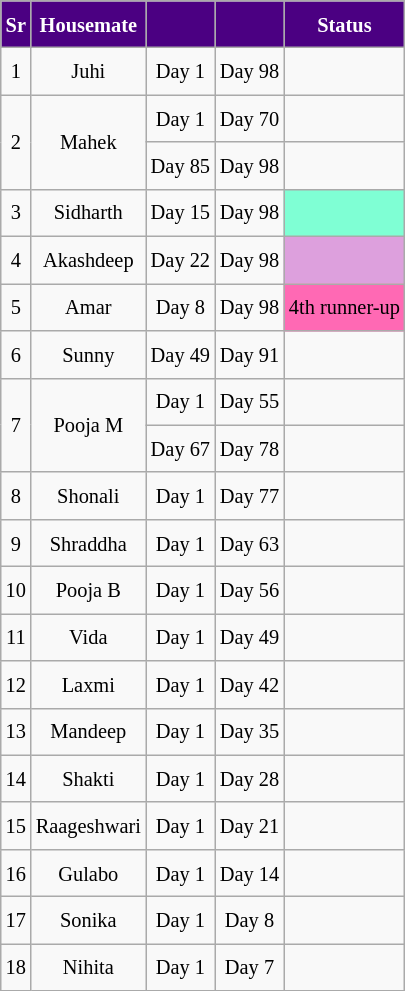<table class="wikitable sortable" style=" text-align:center; font-size:85%;  line-height:25px; width:auto;">
<tr>
<th scope="col" style="background:#4B0082; color:#fff;">Sr</th>
<th scope="col" style="background:#4B0082; color:#fff;">Housemate</th>
<th scope="col" style="background:#4B0082; color:#fff;"></th>
<th scope="col" style="background:#4B0082; color:#fff;"></th>
<th scope="col" style="background:#4B0082; color:#fff;">Status</th>
</tr>
<tr>
<td>1</td>
<td>Juhi</td>
<td>Day 1</td>
<td>Day 98</td>
<td></td>
</tr>
<tr>
<td rowspan="2">2</td>
<td rowspan="2">Mahek</td>
<td>Day 1</td>
<td>Day 70</td>
<td></td>
</tr>
<tr>
<td>Day 85</td>
<td>Day 98</td>
<td></td>
</tr>
<tr>
<td>3</td>
<td>Sidharth</td>
<td>Day 15</td>
<td>Day 98</td>
<td style="background:#7FFFD4;"></td>
</tr>
<tr>
<td>4</td>
<td>Akashdeep</td>
<td>Day 22</td>
<td>Day 98</td>
<td style="background:#DDA0DD;"></td>
</tr>
<tr>
<td>5</td>
<td>Amar</td>
<td>Day 8</td>
<td>Day 98</td>
<td style="background:#FF69B4;">4th runner-up</td>
</tr>
<tr>
<td>6</td>
<td>Sunny</td>
<td>Day 49</td>
<td>Day 91</td>
<td></td>
</tr>
<tr>
<td rowspan="2">7</td>
<td rowspan="2">Pooja M</td>
<td>Day 1</td>
<td>Day 55</td>
<td></td>
</tr>
<tr>
<td>Day 67</td>
<td>Day 78</td>
<td></td>
</tr>
<tr>
<td>8</td>
<td>Shonali</td>
<td>Day 1</td>
<td>Day 77</td>
<td></td>
</tr>
<tr>
<td>9</td>
<td>Shraddha</td>
<td>Day 1</td>
<td>Day 63</td>
<td></td>
</tr>
<tr>
<td>10</td>
<td>Pooja B</td>
<td>Day 1</td>
<td>Day 56</td>
<td></td>
</tr>
<tr>
<td>11</td>
<td>Vida</td>
<td>Day 1</td>
<td>Day 49</td>
<td></td>
</tr>
<tr>
<td>12</td>
<td>Laxmi</td>
<td>Day 1</td>
<td>Day 42</td>
<td></td>
</tr>
<tr>
<td>13</td>
<td>Mandeep</td>
<td>Day 1</td>
<td>Day 35</td>
<td></td>
</tr>
<tr>
<td>14</td>
<td>Shakti</td>
<td>Day 1</td>
<td>Day 28</td>
<td></td>
</tr>
<tr>
<td>15</td>
<td>Raageshwari</td>
<td>Day 1</td>
<td>Day 21</td>
<td></td>
</tr>
<tr>
<td>16</td>
<td>Gulabo</td>
<td>Day 1</td>
<td>Day 14</td>
<td></td>
</tr>
<tr>
<td>17</td>
<td>Sonika</td>
<td>Day 1</td>
<td>Day 8</td>
<td></td>
</tr>
<tr>
<td>18</td>
<td>Nihita</td>
<td>Day 1</td>
<td>Day 7</td>
<td></td>
</tr>
</table>
